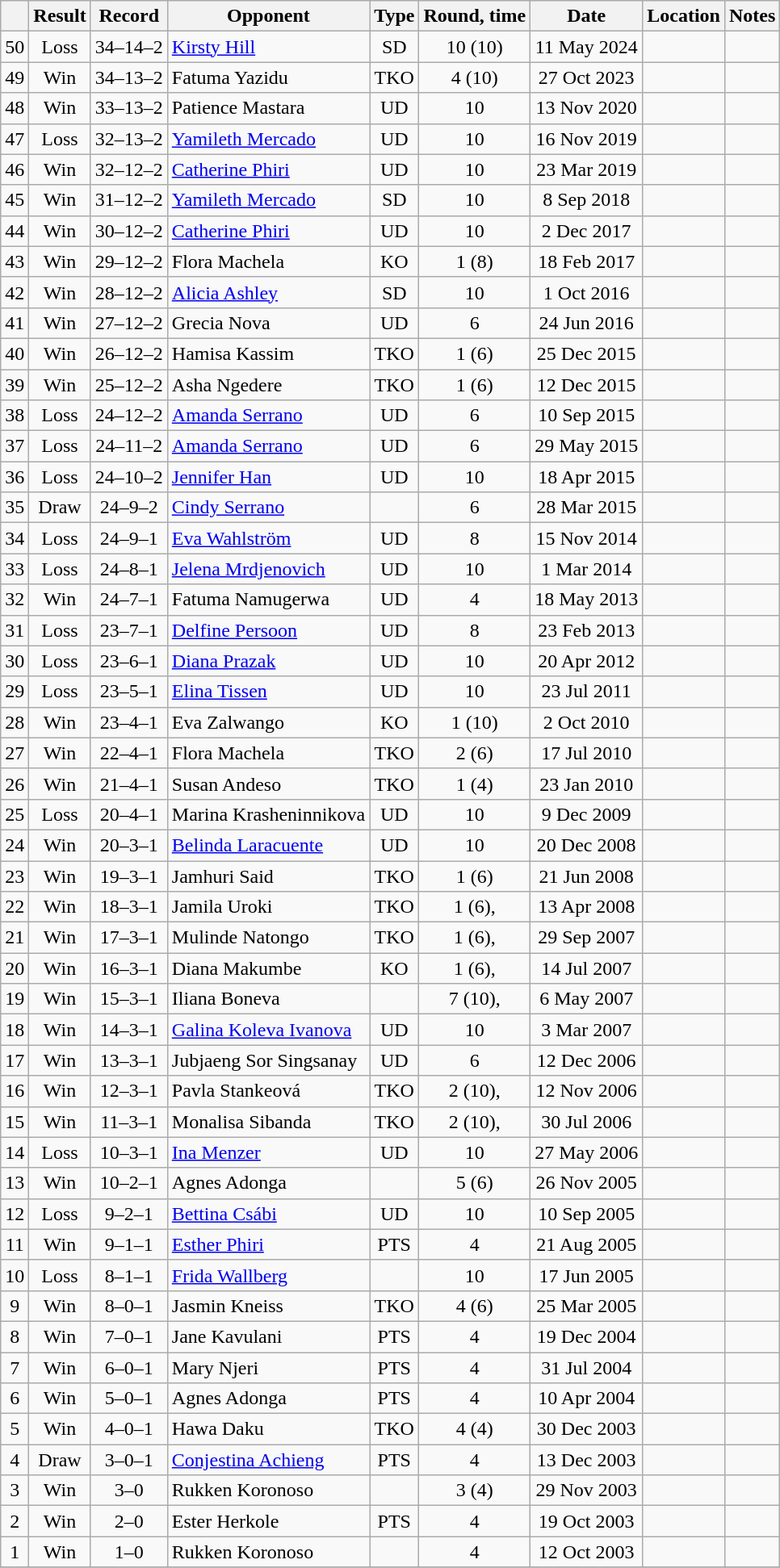<table class="wikitable" style="text-align:center">
<tr>
<th></th>
<th>Result</th>
<th>Record</th>
<th>Opponent</th>
<th>Type</th>
<th>Round, time</th>
<th>Date</th>
<th>Location</th>
<th>Notes</th>
</tr>
<tr>
<td>50</td>
<td>Loss</td>
<td>34–14–2</td>
<td align=left> <a href='#'>Kirsty Hill</a></td>
<td>SD</td>
<td>10 (10)</td>
<td>11 May 2024</td>
<td align=left></td>
<td align=left></td>
</tr>
<tr>
<td>49</td>
<td>Win</td>
<td>34–13–2</td>
<td align=left> Fatuma Yazidu</td>
<td>TKO</td>
<td>4 (10)</td>
<td>27 Oct 2023</td>
<td align=left></td>
<td align=left></td>
</tr>
<tr>
<td>48</td>
<td>Win</td>
<td>33–13–2</td>
<td align=left> Patience Mastara</td>
<td>UD</td>
<td>10</td>
<td>13 Nov 2020</td>
<td align=left></td>
<td align=left></td>
</tr>
<tr>
<td>47</td>
<td>Loss</td>
<td>32–13–2</td>
<td align=left> <a href='#'>Yamileth Mercado</a></td>
<td>UD</td>
<td>10</td>
<td>16 Nov 2019</td>
<td align=left></td>
<td align=left></td>
</tr>
<tr>
<td>46</td>
<td>Win</td>
<td>32–12–2</td>
<td align=left> <a href='#'>Catherine Phiri</a></td>
<td>UD</td>
<td>10</td>
<td>23 Mar 2019</td>
<td align=left></td>
<td align=left></td>
</tr>
<tr>
<td>45</td>
<td>Win</td>
<td>31–12–2</td>
<td align=left> <a href='#'>Yamileth Mercado</a></td>
<td>SD</td>
<td>10</td>
<td>8 Sep 2018</td>
<td align=left></td>
<td align=left></td>
</tr>
<tr>
<td>44</td>
<td>Win</td>
<td>30–12–2</td>
<td align=left> <a href='#'>Catherine Phiri</a></td>
<td>UD</td>
<td>10</td>
<td>2 Dec 2017</td>
<td align=left></td>
<td align=left></td>
</tr>
<tr>
<td>43</td>
<td>Win</td>
<td>29–12–2</td>
<td align=left> Flora Machela</td>
<td>KO</td>
<td>1 (8)</td>
<td>18 Feb 2017</td>
<td align=left></td>
<td></td>
</tr>
<tr>
<td>42</td>
<td>Win</td>
<td>28–12–2</td>
<td align=left> <a href='#'>Alicia Ashley</a></td>
<td>SD</td>
<td>10</td>
<td>1 Oct 2016</td>
<td align=left></td>
<td align=left></td>
</tr>
<tr>
<td>41</td>
<td>Win</td>
<td>27–12–2</td>
<td align=left> Grecia Nova</td>
<td>UD</td>
<td>6</td>
<td>24 Jun 2016</td>
<td align=left></td>
<td></td>
</tr>
<tr>
<td>40</td>
<td>Win</td>
<td>26–12–2</td>
<td align=left> Hamisa Kassim</td>
<td>TKO</td>
<td>1 (6)</td>
<td>25 Dec 2015</td>
<td align=left></td>
<td></td>
</tr>
<tr>
<td>39</td>
<td>Win</td>
<td>25–12–2</td>
<td align=left> Asha Ngedere</td>
<td>TKO</td>
<td>1 (6)</td>
<td>12 Dec 2015</td>
<td align=left></td>
<td></td>
</tr>
<tr>
<td>38</td>
<td>Loss</td>
<td>24–12–2</td>
<td align=left> <a href='#'>Amanda Serrano</a></td>
<td>UD</td>
<td>6</td>
<td>10 Sep 2015</td>
<td align=left></td>
<td></td>
</tr>
<tr>
<td>37</td>
<td>Loss</td>
<td>24–11–2</td>
<td align=left> <a href='#'>Amanda Serrano</a></td>
<td>UD</td>
<td>6</td>
<td>29 May 2015</td>
<td align=left></td>
<td></td>
</tr>
<tr>
<td>36</td>
<td>Loss</td>
<td>24–10–2</td>
<td align=left> <a href='#'>Jennifer Han</a></td>
<td>UD</td>
<td>10</td>
<td>18 Apr 2015</td>
<td align=left></td>
<td></td>
</tr>
<tr>
<td>35</td>
<td>Draw</td>
<td>24–9–2</td>
<td align=left> <a href='#'>Cindy Serrano</a></td>
<td></td>
<td>6</td>
<td>28 Mar 2015</td>
<td align=left></td>
<td></td>
</tr>
<tr>
<td>34</td>
<td>Loss</td>
<td>24–9–1</td>
<td align=left> <a href='#'>Eva Wahlström</a></td>
<td>UD</td>
<td>8</td>
<td>15 Nov 2014</td>
<td align=left></td>
<td></td>
</tr>
<tr>
<td>33</td>
<td>Loss</td>
<td>24–8–1</td>
<td align=left> <a href='#'>Jelena Mrdjenovich</a></td>
<td>UD</td>
<td>10</td>
<td>1 Mar 2014</td>
<td align=left></td>
<td></td>
</tr>
<tr>
<td>32</td>
<td>Win</td>
<td>24–7–1</td>
<td align=left> Fatuma Namugerwa</td>
<td>UD</td>
<td>4</td>
<td>18 May 2013</td>
<td align=left></td>
<td></td>
</tr>
<tr>
<td>31</td>
<td>Loss</td>
<td>23–7–1</td>
<td align=left> <a href='#'>Delfine Persoon</a></td>
<td>UD</td>
<td>8</td>
<td>23 Feb 2013</td>
<td align=left></td>
<td></td>
</tr>
<tr>
<td>30</td>
<td>Loss</td>
<td>23–6–1</td>
<td align=left> <a href='#'>Diana Prazak</a></td>
<td>UD</td>
<td>10</td>
<td>20 Apr 2012</td>
<td align=left></td>
<td align=left></td>
</tr>
<tr>
<td>29</td>
<td>Loss</td>
<td>23–5–1</td>
<td align=left> <a href='#'>Elina Tissen</a></td>
<td>UD</td>
<td>10</td>
<td>23 Jul 2011</td>
<td align=left></td>
<td align=left></td>
</tr>
<tr>
<td>28</td>
<td>Win</td>
<td>23–4–1</td>
<td align=left> Eva Zalwango</td>
<td>KO</td>
<td>1 (10)</td>
<td>2 Oct 2010</td>
<td align=left></td>
<td></td>
</tr>
<tr>
<td>27</td>
<td>Win</td>
<td>22–4–1</td>
<td align=left> Flora Machela</td>
<td>TKO</td>
<td>2 (6)</td>
<td>17 Jul 2010</td>
<td align=left></td>
<td></td>
</tr>
<tr>
<td>26</td>
<td>Win</td>
<td>21–4–1</td>
<td align=left> Susan Andeso</td>
<td>TKO</td>
<td>1 (4)</td>
<td>23 Jan 2010</td>
<td align=left></td>
<td></td>
</tr>
<tr>
<td>25</td>
<td>Loss</td>
<td>20–4–1</td>
<td align=left> Marina Krasheninnikova</td>
<td>UD</td>
<td>10</td>
<td>9 Dec 2009</td>
<td align=left></td>
<td align=left></td>
</tr>
<tr>
<td>24</td>
<td>Win</td>
<td>20–3–1</td>
<td align=left> <a href='#'>Belinda Laracuente</a></td>
<td>UD</td>
<td>10</td>
<td>20 Dec 2008</td>
<td align=left></td>
<td align=left></td>
</tr>
<tr>
<td>23</td>
<td>Win</td>
<td>19–3–1</td>
<td align=left> Jamhuri Said</td>
<td>TKO</td>
<td>1 (6)</td>
<td>21 Jun 2008</td>
<td align=left></td>
<td></td>
</tr>
<tr>
<td>22</td>
<td>Win</td>
<td>18–3–1</td>
<td align=left> Jamila Uroki</td>
<td>TKO</td>
<td>1 (6), </td>
<td>13 Apr 2008</td>
<td align=left></td>
<td></td>
</tr>
<tr>
<td>21</td>
<td>Win</td>
<td>17–3–1</td>
<td align=left> Mulinde Natongo</td>
<td>TKO</td>
<td>1 (6), </td>
<td>29 Sep 2007</td>
<td align=left></td>
<td></td>
</tr>
<tr>
<td>20</td>
<td>Win</td>
<td>16–3–1</td>
<td align=left> Diana Makumbe</td>
<td>KO</td>
<td>1 (6), </td>
<td>14 Jul 2007</td>
<td align=left></td>
<td></td>
</tr>
<tr>
<td>19</td>
<td>Win</td>
<td>15–3–1</td>
<td align=left> Iliana Boneva</td>
<td></td>
<td>7 (10), </td>
<td>6 May 2007</td>
<td align=left></td>
<td></td>
</tr>
<tr>
<td>18</td>
<td>Win</td>
<td>14–3–1</td>
<td align=left> <a href='#'>Galina Koleva Ivanova</a></td>
<td>UD</td>
<td>10</td>
<td>3 Mar 2007</td>
<td align=left></td>
<td align=left></td>
</tr>
<tr>
<td>17</td>
<td>Win</td>
<td>13–3–1</td>
<td align=left> Jubjaeng Sor Singsanay</td>
<td>UD</td>
<td>6</td>
<td>12 Dec 2006</td>
<td align=left></td>
<td></td>
</tr>
<tr>
<td>16</td>
<td>Win</td>
<td>12–3–1</td>
<td align=left> Pavla Stankeová</td>
<td>TKO</td>
<td>2 (10), </td>
<td>12 Nov 2006</td>
<td align=left></td>
<td></td>
</tr>
<tr>
<td>15</td>
<td>Win</td>
<td>11–3–1</td>
<td align=left> Monalisa Sibanda</td>
<td>TKO</td>
<td>2 (10), </td>
<td>30 Jul 2006</td>
<td align=left></td>
<td></td>
</tr>
<tr>
<td>14</td>
<td>Loss</td>
<td>10–3–1</td>
<td align=left> <a href='#'>Ina Menzer</a></td>
<td>UD</td>
<td>10</td>
<td>27 May 2006</td>
<td align=left></td>
<td align=left></td>
</tr>
<tr>
<td>13</td>
<td>Win</td>
<td>10–2–1</td>
<td align=left> Agnes Adonga</td>
<td></td>
<td>5 (6)</td>
<td>26 Nov 2005</td>
<td align=left></td>
<td></td>
</tr>
<tr>
<td>12</td>
<td>Loss</td>
<td>9–2–1</td>
<td align=left> <a href='#'>Bettina Csábi</a></td>
<td>UD</td>
<td>10</td>
<td>10 Sep 2005</td>
<td align=left></td>
<td align=left></td>
</tr>
<tr>
<td>11</td>
<td>Win</td>
<td>9–1–1</td>
<td align=left> <a href='#'>Esther Phiri</a></td>
<td>PTS</td>
<td>4</td>
<td>21 Aug 2005</td>
<td align=left></td>
<td></td>
</tr>
<tr>
<td>10</td>
<td>Loss</td>
<td>8–1–1</td>
<td align=left> <a href='#'>Frida Wallberg</a></td>
<td></td>
<td>10</td>
<td>17 Jun 2005</td>
<td align=left></td>
<td align=left></td>
</tr>
<tr>
<td>9</td>
<td>Win</td>
<td>8–0–1</td>
<td align=left> Jasmin Kneiss</td>
<td>TKO</td>
<td>4 (6)</td>
<td>25 Mar 2005</td>
<td align=left></td>
<td></td>
</tr>
<tr>
<td>8</td>
<td>Win</td>
<td>7–0–1</td>
<td align=left> Jane Kavulani</td>
<td>PTS</td>
<td>4</td>
<td>19 Dec 2004</td>
<td align=left></td>
<td></td>
</tr>
<tr>
<td>7</td>
<td>Win</td>
<td>6–0–1</td>
<td align=left> Mary Njeri</td>
<td>PTS</td>
<td>4</td>
<td>31 Jul 2004</td>
<td align=left></td>
<td></td>
</tr>
<tr>
<td>6</td>
<td>Win</td>
<td>5–0–1</td>
<td align=left> Agnes Adonga</td>
<td>PTS</td>
<td>4</td>
<td>10 Apr 2004</td>
<td align=left></td>
<td></td>
</tr>
<tr>
<td>5</td>
<td>Win</td>
<td>4–0–1</td>
<td align=left> Hawa Daku</td>
<td>TKO</td>
<td>4 (4)</td>
<td>30 Dec 2003</td>
<td align=left></td>
<td></td>
</tr>
<tr>
<td>4</td>
<td>Draw</td>
<td>3–0–1</td>
<td align=left> <a href='#'>Conjestina Achieng</a></td>
<td>PTS</td>
<td>4</td>
<td>13 Dec 2003</td>
<td align=left></td>
<td></td>
</tr>
<tr>
<td>3</td>
<td>Win</td>
<td>3–0</td>
<td align=left> Rukken Koronoso</td>
<td></td>
<td>3 (4)</td>
<td>29 Nov 2003</td>
<td align=left></td>
<td></td>
</tr>
<tr>
<td>2</td>
<td>Win</td>
<td>2–0</td>
<td align=left> Ester Herkole</td>
<td>PTS</td>
<td>4</td>
<td>19 Oct 2003</td>
<td align=left></td>
<td></td>
</tr>
<tr>
<td>1</td>
<td>Win</td>
<td>1–0</td>
<td align=left> Rukken Koronoso</td>
<td></td>
<td>4</td>
<td>12 Oct 2003</td>
<td align=left></td>
<td></td>
</tr>
<tr>
</tr>
</table>
